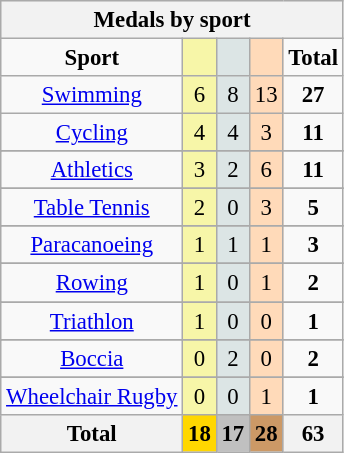<table class="wikitable" style="font-size:95%">
<tr style="background:#efefef;">
<th colspan=5>Medals by sport</th>
</tr>
<tr style="text-align:center;">
<td><strong>Sport</strong></td>
<td bgcolor=#f7f6a8></td>
<td bgcolor=#dce5e5></td>
<td bgcolor=#ffdab9></td>
<td><strong>Total</strong></td>
</tr>
<tr style="text-align:center;">
<td><a href='#'>Swimming</a></td>
<td style="background:#F7F6A8;">6</td>
<td style="background:#DCE5E5;">8</td>
<td style="background:#FFDAB9;">13</td>
<td><strong>27</strong></td>
</tr>
<tr style="text-align:center;">
<td><a href='#'>Cycling</a></td>
<td style="background:#F7F6A8;">4</td>
<td style="background:#DCE5E5;">4</td>
<td style="background:#FFDAB9;">3</td>
<td><strong>11</strong></td>
</tr>
<tr>
</tr>
<tr style="text-align:center;">
<td><a href='#'>Athletics</a></td>
<td style="background:#F7F6A8;">3</td>
<td style="background:#DCE5E5;">2</td>
<td style="background:#FFDAB9;">6</td>
<td><strong>11</strong></td>
</tr>
<tr>
</tr>
<tr style="text-align:center;">
<td><a href='#'>Table Tennis</a></td>
<td style="background:#F7F6A8;">2</td>
<td style="background:#DCE5E5;">0</td>
<td style="background:#FFDAB9;">3</td>
<td><strong>5</strong></td>
</tr>
<tr>
</tr>
<tr style="text-align:center;">
<td><a href='#'>Paracanoeing</a></td>
<td style="background:#F7F6A8;">1</td>
<td style="background:#DCE5E5;">1</td>
<td style="background:#FFDAB9;">1</td>
<td><strong>3</strong></td>
</tr>
<tr>
</tr>
<tr style="text-align:center;">
<td><a href='#'>Rowing</a></td>
<td style="background:#F7F6A8;">1</td>
<td style="background:#DCE5E5;">0</td>
<td style="background:#FFDAB9;">1</td>
<td><strong>2</strong></td>
</tr>
<tr>
</tr>
<tr style="text-align:center;">
<td><a href='#'>Triathlon</a></td>
<td style="background:#F7F6A8;">1</td>
<td style="background:#DCE5E5;">0</td>
<td style="background:#FFDAB9;">0</td>
<td><strong>1</strong></td>
</tr>
<tr>
</tr>
<tr style="text-align:center;">
<td><a href='#'>Boccia</a></td>
<td style="background:#F7F6A8;">0</td>
<td style="background:#DCE5E5;">2</td>
<td style="background:#FFDAB9;">0</td>
<td><strong>2</strong></td>
</tr>
<tr>
</tr>
<tr style="text-align:center;">
<td><a href='#'>Wheelchair Rugby</a></td>
<td style="background:#F7F6A8;">0</td>
<td style="background:#DCE5E5;">0</td>
<td style="background:#FFDAB9;">1</td>
<td><strong>1</strong></td>
</tr>
<tr>
<th>Total</th>
<th style="background:gold;">18</th>
<th style="background:silver;">17</th>
<th style="background:#c96;">28</th>
<th><strong>63</strong></th>
</tr>
</table>
